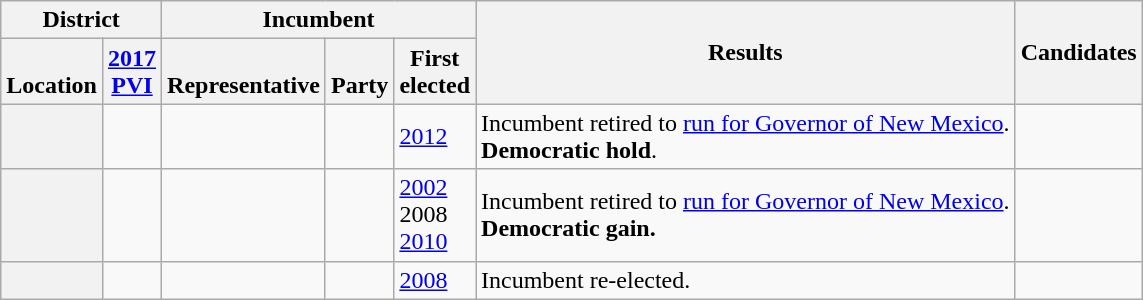<table class="wikitable sortable">
<tr>
<th colspan=2>District</th>
<th colspan=3>Incumbent</th>
<th rowspan=2>Results</th>
<th rowspan=2>Candidates</th>
</tr>
<tr valign=bottom>
<th>Location</th>
<th><a href='#'>2017<br>PVI</a></th>
<th>Representative</th>
<th>Party</th>
<th>First<br>elected</th>
</tr>
<tr>
<th></th>
<td></td>
<td></td>
<td></td>
<td><a href='#'>2012</a></td>
<td>Incumbent retired to <a href='#'>run for Governor of New Mexico</a>.<br><strong>Democratic hold</strong>.</td>
<td nowrap></td>
</tr>
<tr>
<th></th>
<td></td>
<td></td>
<td></td>
<td><a href='#'>2002</a><br>2008 <br><a href='#'>2010</a></td>
<td>Incumbent retired to <a href='#'>run for Governor of New Mexico</a>.<br><strong>Democratic gain.</strong></td>
<td nowrap></td>
</tr>
<tr>
<th></th>
<td></td>
<td></td>
<td></td>
<td><a href='#'>2008</a></td>
<td>Incumbent re-elected.</td>
<td nowrap></td>
</tr>
</table>
